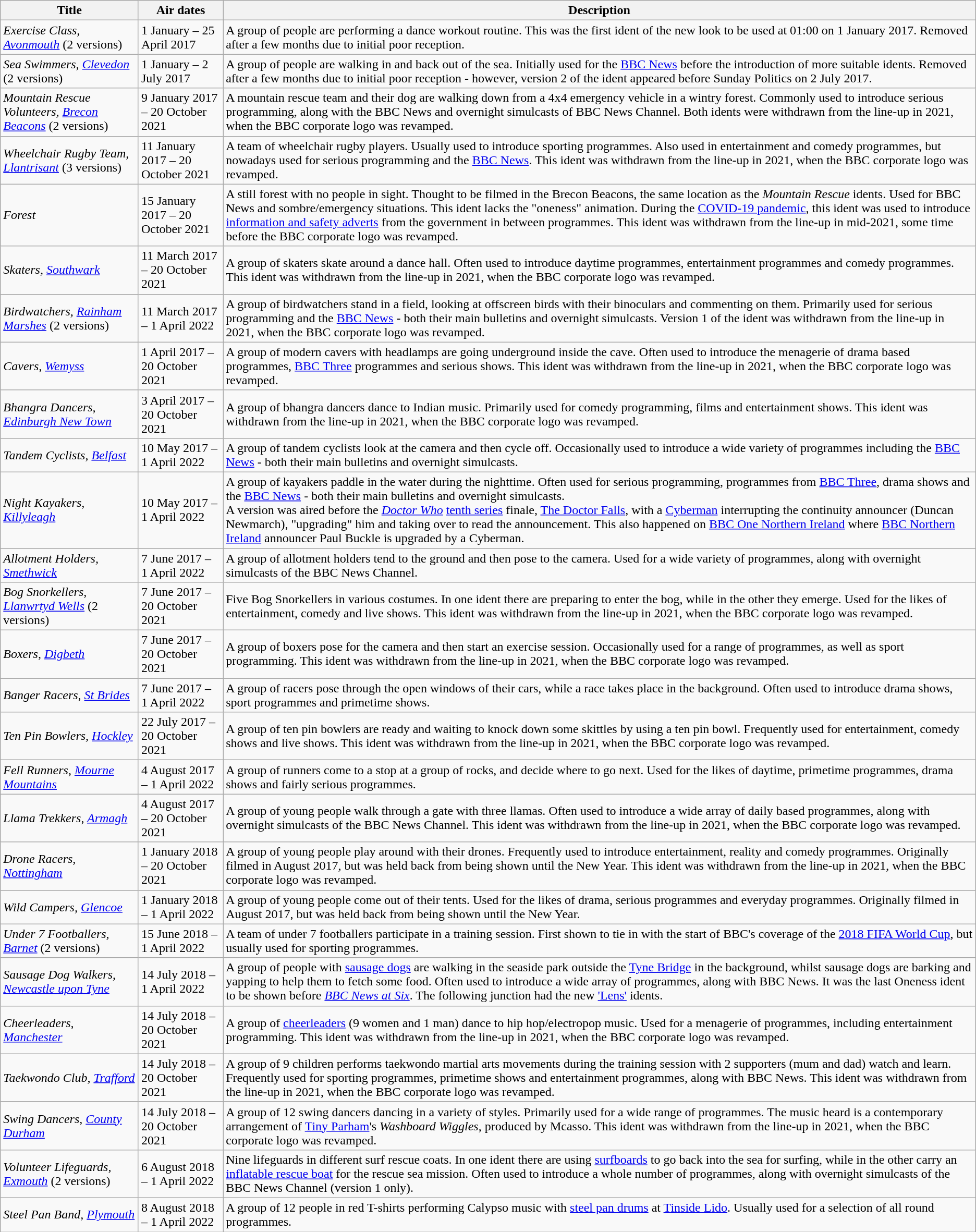<table class="wikitable">
<tr>
<th>Title</th>
<th>Air dates</th>
<th>Description</th>
</tr>
<tr>
<td><em>Exercise Class, <a href='#'>Avonmouth</a></em> (2 versions)</td>
<td>1 January – 25 April 2017</td>
<td>A group of people are performing a dance workout routine. This was the first ident of the new look to be used at 01:00 on 1 January 2017. Removed after a few months due to initial poor reception.</td>
</tr>
<tr>
<td><em>Sea Swimmers, <a href='#'>Clevedon</a></em> (2 versions)</td>
<td>1 January – 2 July 2017</td>
<td>A group of people are walking in and back out of the sea. Initially used for the <a href='#'>BBC News</a> before the introduction of more suitable idents. Removed after a few months due to initial poor reception - however, version 2 of the ident appeared before Sunday Politics on 2 July 2017.</td>
</tr>
<tr>
<td><em>Mountain Rescue Volunteers, <a href='#'>Brecon Beacons</a></em> (2 versions)</td>
<td>9 January 2017 – 20 October 2021</td>
<td>A mountain rescue team and their dog are walking down from a 4x4 emergency vehicle in a wintry forest. Commonly used to introduce serious programming, along with the BBC News and overnight simulcasts of BBC News Channel. Both idents were withdrawn from the line-up in 2021, when the BBC corporate logo was revamped.</td>
</tr>
<tr>
<td><em>Wheelchair Rugby Team, <a href='#'>Llantrisant</a></em> (3 versions)</td>
<td>11 January 2017 – 20 October 2021</td>
<td>A team of wheelchair rugby players. Usually used to introduce sporting programmes. Also used in entertainment and comedy programmes, but nowadays used for serious programming and the <a href='#'>BBC News</a>. This ident was withdrawn from the line-up in 2021, when the BBC corporate logo was revamped.</td>
</tr>
<tr>
<td><em>Forest</em></td>
<td>15 January 2017 – 20 October 2021</td>
<td>A still forest with no people in sight. Thought to be filmed in the Brecon Beacons, the same location as the <em>Mountain Rescue</em> idents. Used for BBC News and sombre/emergency situations. This ident lacks the "oneness" animation. During the <a href='#'>COVID-19 pandemic</a>, this ident was used to introduce <a href='#'>information and safety adverts</a> from the government in between programmes. This ident was withdrawn from the line-up in mid-2021, some time before the BBC corporate logo was revamped.</td>
</tr>
<tr>
<td><em>Skaters, <a href='#'>Southwark</a></em></td>
<td>11 March 2017 – 20 October 2021</td>
<td>A group of skaters skate around a dance hall. Often used to introduce daytime programmes, entertainment programmes and comedy programmes. This ident was withdrawn from the line-up in 2021, when the BBC corporate logo was revamped.</td>
</tr>
<tr>
<td><em>Birdwatchers, <a href='#'>Rainham Marshes</a></em> (2 versions)</td>
<td>11 March 2017 – 1 April 2022</td>
<td>A group of birdwatchers stand in a field, looking at offscreen birds with their binoculars and commenting on them. Primarily used for serious programming and the <a href='#'>BBC News</a> - both their main bulletins and overnight simulcasts. Version 1 of the ident was withdrawn from the line-up in 2021, when the BBC corporate logo was revamped.</td>
</tr>
<tr>
<td><em>Cavers, <a href='#'>Wemyss</a></em></td>
<td>1 April 2017 – 20 October 2021</td>
<td>A group of modern cavers with headlamps are going underground inside the cave. Often used to introduce the menagerie of drama based programmes, <a href='#'>BBC Three</a> programmes and serious shows. This ident was withdrawn from the line-up in 2021, when the BBC corporate logo was revamped.</td>
</tr>
<tr>
<td><em>Bhangra Dancers, <a href='#'>Edinburgh New Town</a></em></td>
<td>3 April 2017 – 20 October 2021</td>
<td>A group of bhangra dancers dance to Indian music. Primarily used for comedy programming, films and entertainment shows. This ident was withdrawn from the line-up in 2021, when the BBC corporate logo was revamped.</td>
</tr>
<tr>
<td><em>Tandem Cyclists, <a href='#'>Belfast</a></em></td>
<td>10 May 2017 – 1 April 2022</td>
<td>A group of tandem cyclists look at the camera and then cycle off. Occasionally used to introduce a wide variety of programmes including the <a href='#'>BBC News</a> - both their main bulletins and overnight simulcasts.</td>
</tr>
<tr>
<td><em>Night Kayakers, <a href='#'>Killyleagh</a></em></td>
<td>10 May 2017 – 1 April 2022</td>
<td>A group of kayakers paddle in the water during the nighttime. Often used for serious programming, programmes from <a href='#'>BBC Three</a>, drama shows and the <a href='#'>BBC News</a> - both their main bulletins and overnight simulcasts.<br>A version was aired before the <em><a href='#'>Doctor Who</a></em> <a href='#'>tenth series</a> finale,  <a href='#'>The Doctor Falls</a>, with a <a href='#'>Cyberman</a> interrupting the continuity announcer (Duncan Newmarch), "upgrading" him and taking over to read the announcement. This also happened on <a href='#'>BBC One Northern Ireland</a> where <a href='#'>BBC Northern Ireland</a> announcer Paul Buckle is upgraded by a Cyberman.</td>
</tr>
<tr>
<td><em>Allotment Holders, <a href='#'>Smethwick</a></em></td>
<td>7 June 2017 – 1 April 2022</td>
<td>A group of allotment holders tend to the ground and then pose to the camera. Used for a wide variety of programmes, along with overnight simulcasts of the BBC News Channel.</td>
</tr>
<tr>
<td><em>Bog Snorkellers, <a href='#'>Llanwrtyd Wells</a></em> (2 versions)</td>
<td>7 June 2017 – 20 October 2021</td>
<td>Five Bog Snorkellers in various costumes. In one ident there are preparing to enter the bog, while in the other they emerge. Used for the likes of entertainment, comedy and live shows. This ident was withdrawn from the line-up in 2021, when the BBC corporate logo was revamped.</td>
</tr>
<tr>
<td><em>Boxers, <a href='#'>Digbeth</a></em></td>
<td>7 June 2017 – 20 October 2021</td>
<td>A group of boxers pose for the camera and then start an exercise session. Occasionally used for a range of programmes, as well as sport programming. This ident was withdrawn from the line-up in 2021, when the BBC corporate logo was revamped.</td>
</tr>
<tr>
<td><em>Banger Racers, <a href='#'>St Brides</a></em></td>
<td>7 June 2017 – 1 April 2022</td>
<td>A group of racers pose through the open windows of their cars, while a race takes place in the background. Often used to introduce drama shows, sport programmes and primetime shows.</td>
</tr>
<tr>
<td><em>Ten Pin Bowlers, <a href='#'>Hockley</a></em></td>
<td>22 July 2017 – 20 October 2021</td>
<td>A group of ten pin bowlers are ready and waiting to knock down some skittles by using a ten pin bowl. Frequently used for entertainment, comedy shows and live shows. This ident was withdrawn from the line-up in 2021, when the BBC corporate logo was revamped.</td>
</tr>
<tr>
<td><em>Fell Runners, <a href='#'>Mourne Mountains</a></em></td>
<td>4 August 2017 – 1 April 2022</td>
<td>A group of runners come to a stop at a group of rocks, and decide where to go next. Used for the likes of daytime, primetime programmes, drama shows and fairly serious programmes.</td>
</tr>
<tr>
<td><em>Llama Trekkers, <a href='#'>Armagh</a></em></td>
<td>4 August 2017 – 20 October 2021</td>
<td>A group of young people walk through a gate with three llamas. Often used to introduce a wide array of daily based programmes, along with overnight simulcasts of the BBC News Channel. This ident was withdrawn from the line-up in 2021, when the BBC corporate logo was revamped.</td>
</tr>
<tr>
<td><em>Drone Racers, <a href='#'>Nottingham</a></em></td>
<td>1 January 2018 – 20 October 2021</td>
<td>A group of young people play around with their drones. Frequently used to introduce entertainment, reality and comedy programmes. Originally filmed in August 2017, but was held back from being shown until the New Year. This ident was withdrawn from the line-up in 2021, when the BBC corporate logo was revamped.</td>
</tr>
<tr>
<td><em>Wild Campers, <a href='#'>Glencoe</a></em></td>
<td>1 January 2018 – 1 April 2022</td>
<td>A group of young people come out of their tents. Used for the likes of drama, serious programmes and everyday programmes. Originally filmed in August 2017, but was held back from being shown until the New Year. </td>
</tr>
<tr>
<td><em>Under 7 Footballers, <a href='#'>Barnet</a></em> (2 versions)</td>
<td>15 June 2018 – 1 April 2022</td>
<td>A team of under 7 footballers participate in a training session. First shown to tie in with the start of BBC's coverage of the <a href='#'>2018 FIFA World Cup</a>, but usually used for sporting programmes.</td>
</tr>
<tr>
<td><em>Sausage Dog Walkers, <a href='#'>Newcastle upon Tyne</a></em></td>
<td>14 July 2018 – 1 April 2022</td>
<td>A group of people with <a href='#'>sausage dogs</a> are walking in the seaside park outside the <a href='#'>Tyne Bridge</a> in the background, whilst sausage dogs are barking and yapping to help them to fetch some food. Often used to introduce a wide array of programmes, along with BBC News. It was the last Oneness ident to be shown before <em><a href='#'>BBC News at Six</a></em>. The following junction had the new <a href='#'>'Lens'</a> idents.</td>
</tr>
<tr>
<td><em>Cheerleaders, <a href='#'>Manchester</a></em></td>
<td>14 July 2018 – 20 October 2021</td>
<td>A group of <a href='#'>cheerleaders</a> (9 women and 1 man) dance to hip hop/electropop music. Used for a menagerie of programmes, including entertainment programming. This ident was withdrawn from the line-up in 2021, when the BBC corporate logo was revamped.</td>
</tr>
<tr>
<td><em>Taekwondo Club, <a href='#'>Trafford</a></em></td>
<td>14 July 2018 – 20 October 2021</td>
<td>A group of 9 children performs taekwondo martial arts movements during the training session with 2 supporters (mum and dad) watch and learn. Frequently used for sporting programmes, primetime shows and entertainment programmes, along with BBC News. This ident was withdrawn from the line-up in 2021, when the BBC corporate logo was revamped.</td>
</tr>
<tr>
<td><em>Swing Dancers, <a href='#'>County Durham</a></em></td>
<td>14 July 2018 – 20 October 2021</td>
<td>A group of 12 swing dancers dancing in a variety of styles. Primarily used for a wide range of programmes. The music heard is a contemporary arrangement of <a href='#'>Tiny Parham</a>'s <em>Washboard Wiggles</em>, produced by Mcasso. This ident was withdrawn from the line-up in 2021, when the BBC corporate logo was revamped.</td>
</tr>
<tr>
<td><em>Volunteer Lifeguards, <a href='#'>Exmouth</a></em> (2 versions)</td>
<td>6 August 2018 – 1 April 2022</td>
<td>Nine lifeguards in different surf rescue coats. In one ident there are using <a href='#'>surfboards</a> to go back into the sea for surfing, while in the other carry an <a href='#'>inflatable rescue boat</a> for the rescue sea mission. Often used to introduce a whole number of programmes, along with overnight simulcasts of the BBC News Channel (version 1 only).</td>
</tr>
<tr>
<td><em>Steel Pan Band, <a href='#'>Plymouth</a></em></td>
<td>8 August 2018 – 1 April 2022</td>
<td>A group of 12 people in red T-shirts performing Calypso music with <a href='#'>steel pan drums</a> at <a href='#'>Tinside Lido</a>. Usually used for a selection of all round programmes.</td>
</tr>
</table>
